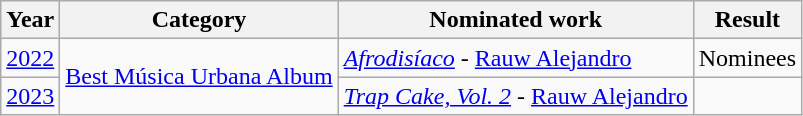<table class="wikitable">
<tr>
<th>Year</th>
<th>Category</th>
<th>Nominated work</th>
<th>Result</th>
</tr>
<tr>
<td><a href='#'>2022</a></td>
<td rowspan="2"><a href='#'>Best Música Urbana Album</a></td>
<td><em><a href='#'>Afrodisíaco</a></em> - <a href='#'>Rauw Alejandro</a></td>
<td>Nominees</td>
</tr>
<tr>
<td><a href='#'>2023</a></td>
<td><em><a href='#'>Trap Cake, Vol. 2</a></em> - <a href='#'>Rauw Alejandro</a></td>
<td></td>
</tr>
</table>
